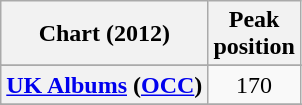<table class="wikitable sortable plainrowheaders" style="text-align:center">
<tr>
<th scope="col">Chart (2012)</th>
<th scope="col">Peak<br>position</th>
</tr>
<tr>
</tr>
<tr>
</tr>
<tr>
</tr>
<tr>
<th scope="row"><a href='#'>UK Albums</a> (<a href='#'>OCC</a>)</th>
<td>170</td>
</tr>
<tr>
</tr>
<tr>
</tr>
<tr>
</tr>
<tr>
</tr>
<tr>
</tr>
<tr>
</tr>
</table>
